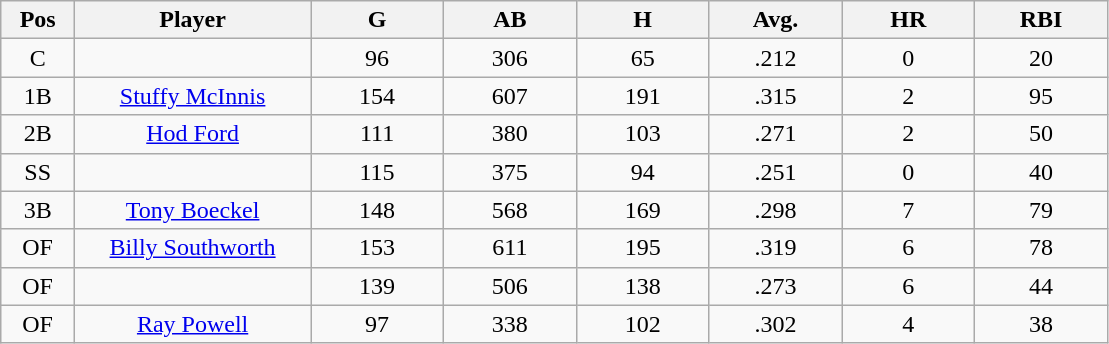<table class="wikitable sortable">
<tr>
<th bgcolor="#DDDDFF" width="5%">Pos</th>
<th bgcolor="#DDDDFF" width="16%">Player</th>
<th bgcolor="#DDDDFF" width="9%">G</th>
<th bgcolor="#DDDDFF" width="9%">AB</th>
<th bgcolor="#DDDDFF" width="9%">H</th>
<th bgcolor="#DDDDFF" width="9%">Avg.</th>
<th bgcolor="#DDDDFF" width="9%">HR</th>
<th bgcolor="#DDDDFF" width="9%">RBI</th>
</tr>
<tr align="center">
<td>C</td>
<td></td>
<td>96</td>
<td>306</td>
<td>65</td>
<td>.212</td>
<td>0</td>
<td>20</td>
</tr>
<tr align="center">
<td>1B</td>
<td><a href='#'>Stuffy McInnis</a></td>
<td>154</td>
<td>607</td>
<td>191</td>
<td>.315</td>
<td>2</td>
<td>95</td>
</tr>
<tr align=center>
<td>2B</td>
<td><a href='#'>Hod Ford</a></td>
<td>111</td>
<td>380</td>
<td>103</td>
<td>.271</td>
<td>2</td>
<td>50</td>
</tr>
<tr align=center>
<td>SS</td>
<td></td>
<td>115</td>
<td>375</td>
<td>94</td>
<td>.251</td>
<td>0</td>
<td>40</td>
</tr>
<tr align="center">
<td>3B</td>
<td><a href='#'>Tony Boeckel</a></td>
<td>148</td>
<td>568</td>
<td>169</td>
<td>.298</td>
<td>7</td>
<td>79</td>
</tr>
<tr align=center>
<td>OF</td>
<td><a href='#'>Billy Southworth</a></td>
<td>153</td>
<td>611</td>
<td>195</td>
<td>.319</td>
<td>6</td>
<td>78</td>
</tr>
<tr align=center>
<td>OF</td>
<td></td>
<td>139</td>
<td>506</td>
<td>138</td>
<td>.273</td>
<td>6</td>
<td>44</td>
</tr>
<tr align="center">
<td>OF</td>
<td><a href='#'>Ray Powell</a></td>
<td>97</td>
<td>338</td>
<td>102</td>
<td>.302</td>
<td>4</td>
<td>38</td>
</tr>
</table>
